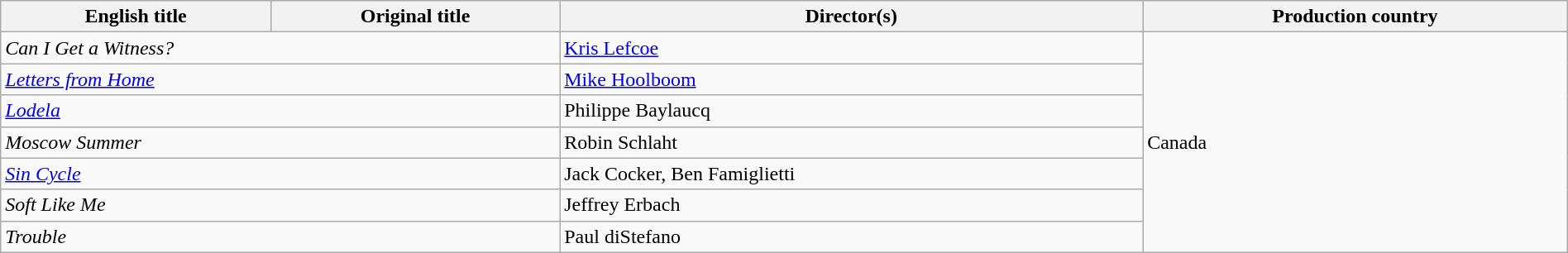<table class="wikitable sortable" style="width:100%; margin-bottom:4px">
<tr>
<th>English title</th>
<th>Original title</th>
<th>Director(s)</th>
<th>Production country</th>
</tr>
<tr>
<td colspan=2><em>Can I Get a Witness?</em></td>
<td><a href='#'>Kris Lefcoe</a></td>
<td rowspan=7>Canada</td>
</tr>
<tr>
<td colspan=2><em><a href='#'>Letters from Home</a></em></td>
<td><a href='#'>Mike Hoolboom</a></td>
</tr>
<tr>
<td colspan=2><em><a href='#'>Lodela</a></em></td>
<td>Philippe Baylaucq</td>
</tr>
<tr>
<td colspan=2><em>Moscow Summer</em></td>
<td>Robin Schlaht</td>
</tr>
<tr>
<td colspan=2><em><a href='#'>Sin Cycle</a></em></td>
<td>Jack Cocker, Ben Famiglietti</td>
</tr>
<tr>
<td colspan=2><em>Soft Like Me</em></td>
<td>Jeffrey Erbach</td>
</tr>
<tr>
<td colspan=2><em>Trouble</em></td>
<td>Paul diStefano</td>
</tr>
</table>
